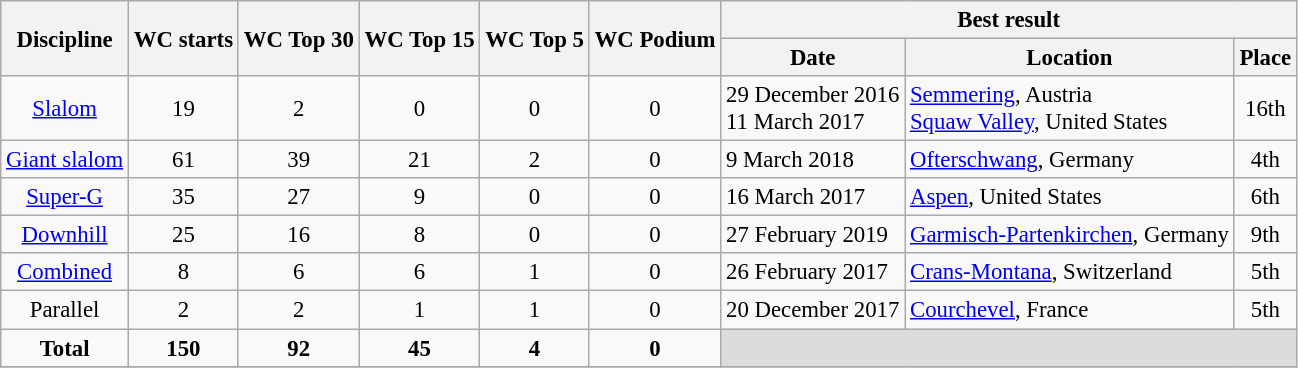<table class="wikitable" style="text-align:center; font-size:95%;">
<tr>
<th rowspan=2>Discipline</th>
<th rowspan=2>WC starts</th>
<th rowspan=2>WC Top 30</th>
<th rowspan=2>WC Top 15</th>
<th rowspan=2>WC Top 5</th>
<th rowspan=2>WC Podium</th>
<th colspan=3>Best result</th>
</tr>
<tr>
<th>Date</th>
<th>Location</th>
<th>Place</th>
</tr>
<tr>
<td align=center><a href='#'>Slalom</a></td>
<td align=center>19</td>
<td align=center>2</td>
<td align=center>0</td>
<td align=center>0</td>
<td align=center>0</td>
<td align=left>29 December 2016 <br> 11 March 2017</td>
<td align=left> <a href='#'>Semmering</a>, Austria <br> <a href='#'>Squaw Valley</a>, United States</td>
<td>16th</td>
</tr>
<tr>
<td align=center><a href='#'>Giant slalom</a></td>
<td align=center>61</td>
<td align=center>39</td>
<td align=center>21</td>
<td align=center>2</td>
<td align=center>0</td>
<td align=left>9 March 2018</td>
<td align=left> <a href='#'>Ofterschwang</a>, Germany</td>
<td>4th</td>
</tr>
<tr>
<td align=center><a href='#'>Super-G</a></td>
<td align=center>35</td>
<td align=center>27</td>
<td align=center>9</td>
<td align=center>0</td>
<td align=center>0</td>
<td align=left>16 March 2017</td>
<td align=left> <a href='#'>Aspen</a>, United States</td>
<td>6th</td>
</tr>
<tr>
<td align=center><a href='#'>Downhill</a></td>
<td align=center>25</td>
<td align=center>16</td>
<td align=center>8</td>
<td align=center>0</td>
<td align=center>0</td>
<td align=left>27 February 2019</td>
<td align=left> <a href='#'>Garmisch-Partenkirchen</a>, Germany</td>
<td>9th</td>
</tr>
<tr>
<td align=center><a href='#'>Combined</a></td>
<td align=center>8</td>
<td align=center>6</td>
<td align=center>6</td>
<td align=center>1</td>
<td align=center>0</td>
<td align=left>26 February 2017</td>
<td align=left> <a href='#'>Crans-Montana</a>, Switzerland</td>
<td>5th</td>
</tr>
<tr>
<td align=center>Parallel</td>
<td align=center>2</td>
<td align=center>2</td>
<td align=center>1</td>
<td align=center>1</td>
<td align=center>0</td>
<td align=left>20 December 2017</td>
<td align=left> <a href='#'>Courchevel</a>, France</td>
<td>5th</td>
</tr>
<tr>
<td align=center><strong>Total</strong></td>
<td align=center><strong>150</strong></td>
<td align=center><strong>92</strong></td>
<td align=center><strong>45</strong></td>
<td align=center><strong>4</strong></td>
<td align=center><strong>0</strong></td>
<td colspan=3 bgcolor=#DCDCDC></td>
</tr>
<tr>
</tr>
</table>
